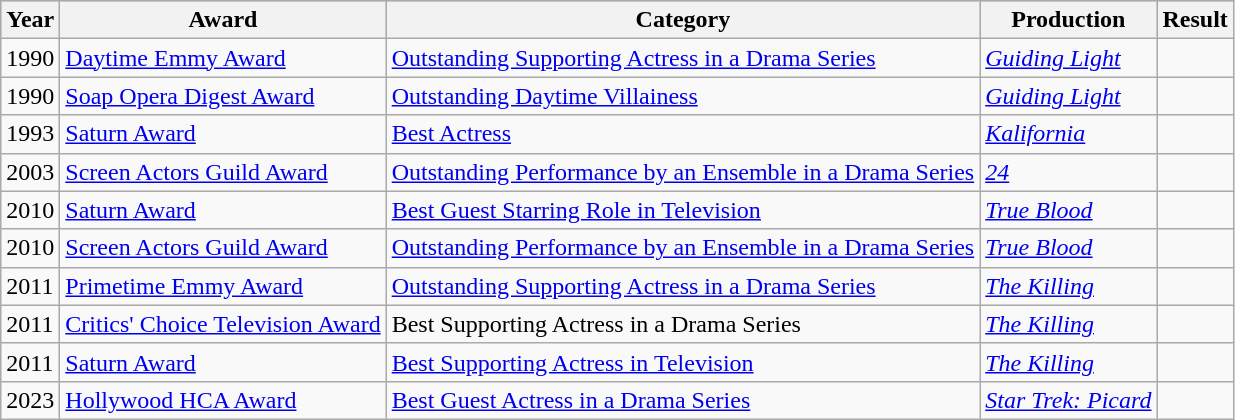<table class="wikitable">
<tr style="background:#b0c4de; text-align:center;">
<th>Year</th>
<th>Award</th>
<th>Category</th>
<th>Production</th>
<th>Result</th>
</tr>
<tr>
<td>1990</td>
<td><a href='#'>Daytime Emmy Award</a></td>
<td><a href='#'>Outstanding Supporting Actress in a Drama Series</a></td>
<td><em><a href='#'>Guiding Light</a></em></td>
<td></td>
</tr>
<tr>
<td>1990</td>
<td><a href='#'>Soap Opera Digest Award</a></td>
<td><a href='#'>Outstanding Daytime Villainess</a></td>
<td><em><a href='#'>Guiding Light</a></em></td>
<td></td>
</tr>
<tr>
<td>1993</td>
<td><a href='#'>Saturn Award</a></td>
<td><a href='#'>Best Actress</a></td>
<td><em><a href='#'>Kalifornia</a></em></td>
<td></td>
</tr>
<tr>
<td>2003</td>
<td><a href='#'>Screen Actors Guild Award</a></td>
<td><a href='#'>Outstanding Performance by an Ensemble in a Drama Series</a></td>
<td><em><a href='#'>24</a></em> </td>
<td></td>
</tr>
<tr>
<td>2010</td>
<td><a href='#'>Saturn Award</a></td>
<td><a href='#'>Best Guest Starring Role in Television</a></td>
<td><em><a href='#'>True Blood</a></em></td>
<td></td>
</tr>
<tr>
<td>2010</td>
<td><a href='#'>Screen Actors Guild Award</a></td>
<td><a href='#'>Outstanding Performance by an Ensemble in a Drama Series</a></td>
<td><em><a href='#'>True Blood</a></em> </td>
<td></td>
</tr>
<tr>
<td>2011</td>
<td><a href='#'>Primetime Emmy Award</a></td>
<td><a href='#'>Outstanding Supporting Actress in a Drama Series</a></td>
<td><em><a href='#'>The Killing</a></em></td>
<td></td>
</tr>
<tr>
<td>2011</td>
<td><a href='#'>Critics' Choice Television Award</a></td>
<td>Best Supporting Actress in a Drama Series</td>
<td><em><a href='#'>The Killing</a></em></td>
<td></td>
</tr>
<tr>
<td>2011</td>
<td><a href='#'>Saturn Award</a></td>
<td><a href='#'>Best Supporting Actress in Television</a></td>
<td><em><a href='#'>The Killing</a></em></td>
<td></td>
</tr>
<tr>
<td>2023</td>
<td><a href='#'>Hollywood HCA Award</a></td>
<td><a href='#'> Best Guest Actress in a Drama Series</a></td>
<td><em><a href='#'>Star Trek: Picard</a></em></td>
<td></td>
</tr>
</table>
